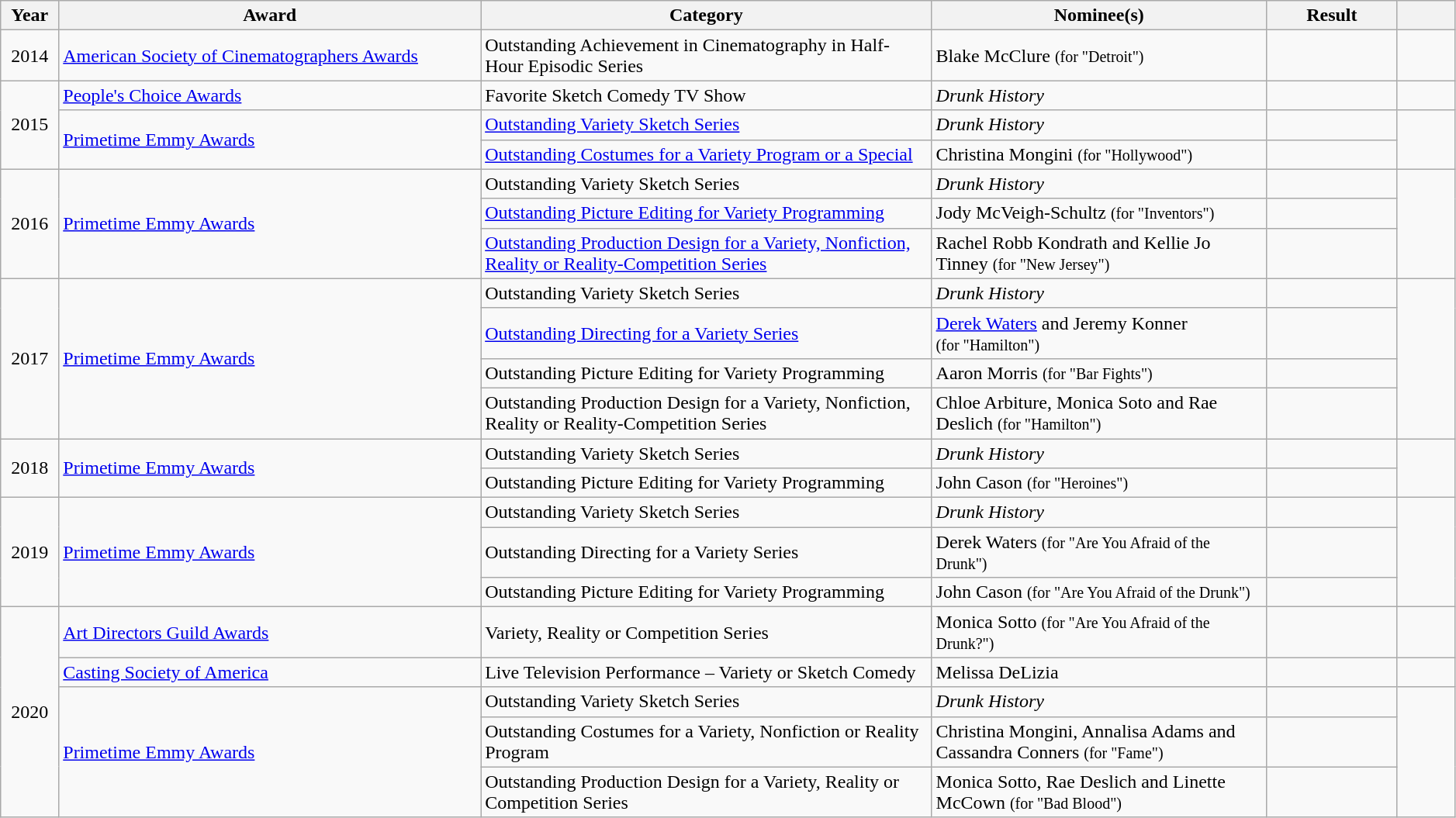<table class="wikitable sortable plainrowheaders" style="width:99%;">
<tr>
<th width="4%">Year</th>
<th width="29%">Award</th>
<th width="31%">Category</th>
<th width="23%">Nominee(s)</th>
<th width="9%">Result</th>
<th scope="col" class="unsortable" width="4%"></th>
</tr>
<tr>
<td align="center">2014</td>
<td><a href='#'>American Society of Cinematographers Awards</a></td>
<td>Outstanding Achievement in Cinematography in Half-Hour Episodic Series</td>
<td>Blake McClure <small>(for "Detroit")</small></td>
<td></td>
<td align="center"></td>
</tr>
<tr>
<td rowspan="3" align="center">2015</td>
<td><a href='#'>People's Choice Awards</a></td>
<td>Favorite Sketch Comedy TV Show</td>
<td><em>Drunk History</em></td>
<td></td>
<td align="center"></td>
</tr>
<tr>
<td rowspan=2><a href='#'>Primetime Emmy Awards</a></td>
<td><a href='#'>Outstanding Variety Sketch Series</a></td>
<td><em>Drunk History</em></td>
<td></td>
<td rowspan="2" align="center"></td>
</tr>
<tr>
<td><a href='#'>Outstanding Costumes for a Variety Program or a Special</a></td>
<td>Christina Mongini <small>(for "Hollywood")</small></td>
<td></td>
</tr>
<tr>
<td rowspan="3" align="center">2016</td>
<td rowspan=3><a href='#'>Primetime Emmy Awards</a></td>
<td>Outstanding Variety Sketch Series</td>
<td><em>Drunk History</em></td>
<td></td>
<td rowspan="3" align="center"></td>
</tr>
<tr>
<td><a href='#'>Outstanding Picture Editing for Variety Programming</a></td>
<td>Jody McVeigh-Schultz <small>(for "Inventors")</small></td>
<td></td>
</tr>
<tr>
<td><a href='#'>Outstanding Production Design for a Variety, Nonfiction, Reality or Reality-Competition Series</a></td>
<td>Rachel Robb Kondrath and Kellie Jo Tinney <small>(for "New Jersey")</small></td>
<td></td>
</tr>
<tr>
<td rowspan="4" align="center">2017</td>
<td rowspan=4><a href='#'>Primetime Emmy Awards</a></td>
<td>Outstanding Variety Sketch Series</td>
<td><em>Drunk History</em></td>
<td></td>
<td rowspan="4" align="center"></td>
</tr>
<tr>
<td><a href='#'>Outstanding Directing for a Variety Series</a></td>
<td><a href='#'>Derek Waters</a> and Jeremy Konner <br><small>(for "Hamilton")</small></td>
<td></td>
</tr>
<tr>
<td>Outstanding Picture Editing for Variety Programming</td>
<td>Aaron Morris <small>(for "Bar Fights")</small></td>
<td></td>
</tr>
<tr>
<td>Outstanding Production Design for a Variety, Nonfiction, Reality or Reality-Competition Series</td>
<td>Chloe Arbiture, Monica Soto and Rae Deslich <small>(for "Hamilton")</small></td>
<td></td>
</tr>
<tr>
<td rowspan="2" align="center">2018</td>
<td rowspan=2><a href='#'>Primetime Emmy Awards</a></td>
<td>Outstanding Variety Sketch Series</td>
<td><em>Drunk History</em></td>
<td></td>
<td rowspan="2" align="center"></td>
</tr>
<tr>
<td>Outstanding Picture Editing for Variety Programming</td>
<td>John Cason <small>(for "Heroines")</small></td>
<td></td>
</tr>
<tr>
<td rowspan="3" align="center">2019</td>
<td rowspan=3><a href='#'>Primetime Emmy Awards</a></td>
<td>Outstanding Variety Sketch Series</td>
<td><em>Drunk History</em></td>
<td></td>
<td rowspan="3" align="center"></td>
</tr>
<tr>
<td>Outstanding Directing for a Variety Series</td>
<td>Derek Waters <small>(for "Are You Afraid of the Drunk")</small></td>
<td></td>
</tr>
<tr>
<td>Outstanding Picture Editing for Variety Programming</td>
<td>John Cason <small>(for "Are You Afraid of the Drunk")</small></td>
<td></td>
</tr>
<tr>
<td rowspan="5" align="center">2020</td>
<td><a href='#'>Art Directors Guild Awards</a></td>
<td>Variety, Reality or Competition Series</td>
<td>Monica Sotto <small>(for "Are You Afraid of the Drunk?")</small></td>
<td></td>
<td align="center"></td>
</tr>
<tr>
<td><a href='#'>Casting Society of America</a></td>
<td>Live Television Performance – Variety or Sketch Comedy</td>
<td>Melissa DeLizia</td>
<td></td>
<td align="center"></td>
</tr>
<tr>
<td rowspan=3><a href='#'>Primetime Emmy Awards</a></td>
<td>Outstanding Variety Sketch Series</td>
<td><em>Drunk History</em></td>
<td></td>
<td rowspan="3" align="center"></td>
</tr>
<tr>
<td>Outstanding Costumes for a Variety, Nonfiction or Reality Program</td>
<td>Christina Mongini, Annalisa Adams and Cassandra Conners <small>(for "Fame")</small></td>
<td></td>
</tr>
<tr>
<td>Outstanding Production Design for a Variety, Reality or Competition Series</td>
<td>Monica Sotto, Rae Deslich and Linette McCown <small>(for "Bad Blood")</small></td>
<td></td>
</tr>
</table>
